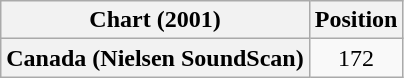<table class="wikitable plainrowheaders" style="text-align:center">
<tr>
<th scope="col">Chart (2001)</th>
<th scope="col">Position</th>
</tr>
<tr>
<th scope="row">Canada (Nielsen SoundScan)</th>
<td>172</td>
</tr>
</table>
